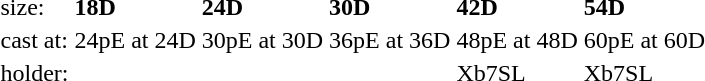<table style="margin-left:40px;">
<tr>
<td>size:</td>
<td><strong>18D</strong></td>
<td><strong>24D</strong></td>
<td><strong>30D</strong></td>
<td><strong>42D</strong></td>
<td><strong>54D</strong></td>
</tr>
<tr>
<td>cast at:</td>
<td>24pE at 24D</td>
<td>30pE at 30D</td>
<td>36pE at 36D</td>
<td>48pE at 48D</td>
<td>60pE at 60D</td>
</tr>
<tr>
<td>holder:</td>
<td></td>
<td></td>
<td></td>
<td>Xb7SL</td>
<td>Xb7SL</td>
</tr>
</table>
